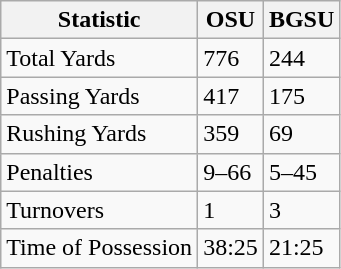<table class="wikitable">
<tr>
<th>Statistic</th>
<th>OSU</th>
<th>BGSU</th>
</tr>
<tr>
<td>Total Yards</td>
<td>776</td>
<td>244</td>
</tr>
<tr>
<td>Passing Yards</td>
<td>417</td>
<td>175</td>
</tr>
<tr>
<td>Rushing Yards</td>
<td>359</td>
<td>69</td>
</tr>
<tr>
<td>Penalties</td>
<td>9–66</td>
<td>5–45</td>
</tr>
<tr>
<td>Turnovers</td>
<td>1</td>
<td>3</td>
</tr>
<tr>
<td>Time of Possession</td>
<td>38:25</td>
<td>21:25</td>
</tr>
</table>
